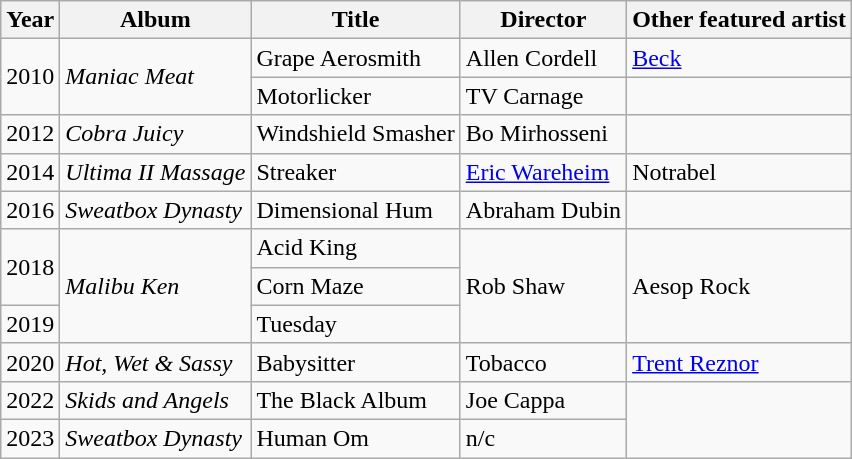<table class="wikitable">
<tr>
<th>Year</th>
<th>Album</th>
<th>Title</th>
<th>Director</th>
<th>Other featured artist</th>
</tr>
<tr>
<td rowspan="2">2010</td>
<td rowspan="2"><em>Maniac Meat</em></td>
<td>Grape Aerosmith</td>
<td>Allen Cordell</td>
<td><a href='#'>Beck</a></td>
</tr>
<tr>
<td>Motorlicker</td>
<td>TV Carnage</td>
<td></td>
</tr>
<tr>
<td>2012</td>
<td><em>Cobra Juicy</em></td>
<td>Windshield Smasher</td>
<td>Bo Mirhosseni</td>
<td></td>
</tr>
<tr>
<td>2014</td>
<td><em>Ultima II Massage</em></td>
<td>Streaker</td>
<td><a href='#'>Eric Wareheim</a></td>
<td>Notrabel</td>
</tr>
<tr>
<td>2016</td>
<td><em>Sweatbox Dynasty</em></td>
<td>Dimensional Hum</td>
<td>Abraham Dubin</td>
<td></td>
</tr>
<tr>
<td rowspan="2">2018</td>
<td rowspan="3"><em>Malibu Ken</em></td>
<td>Acid King</td>
<td rowspan="3">Rob Shaw</td>
<td rowspan="3">Aesop Rock</td>
</tr>
<tr>
<td>Corn Maze</td>
</tr>
<tr>
<td>2019</td>
<td>Tuesday</td>
</tr>
<tr>
<td>2020</td>
<td><em>Hot, Wet & Sassy</em></td>
<td>Babysitter</td>
<td>Tobacco</td>
<td><a href='#'>Trent Reznor</a></td>
</tr>
<tr>
<td>2022</td>
<td><em>Skids and Angels</em></td>
<td>The Black Album</td>
<td>Joe Cappa</td>
<td rowspan="2"></td>
</tr>
<tr>
<td>2023</td>
<td><em>Sweatbox Dynasty</em></td>
<td>Human Om</td>
<td>n/c</td>
</tr>
</table>
